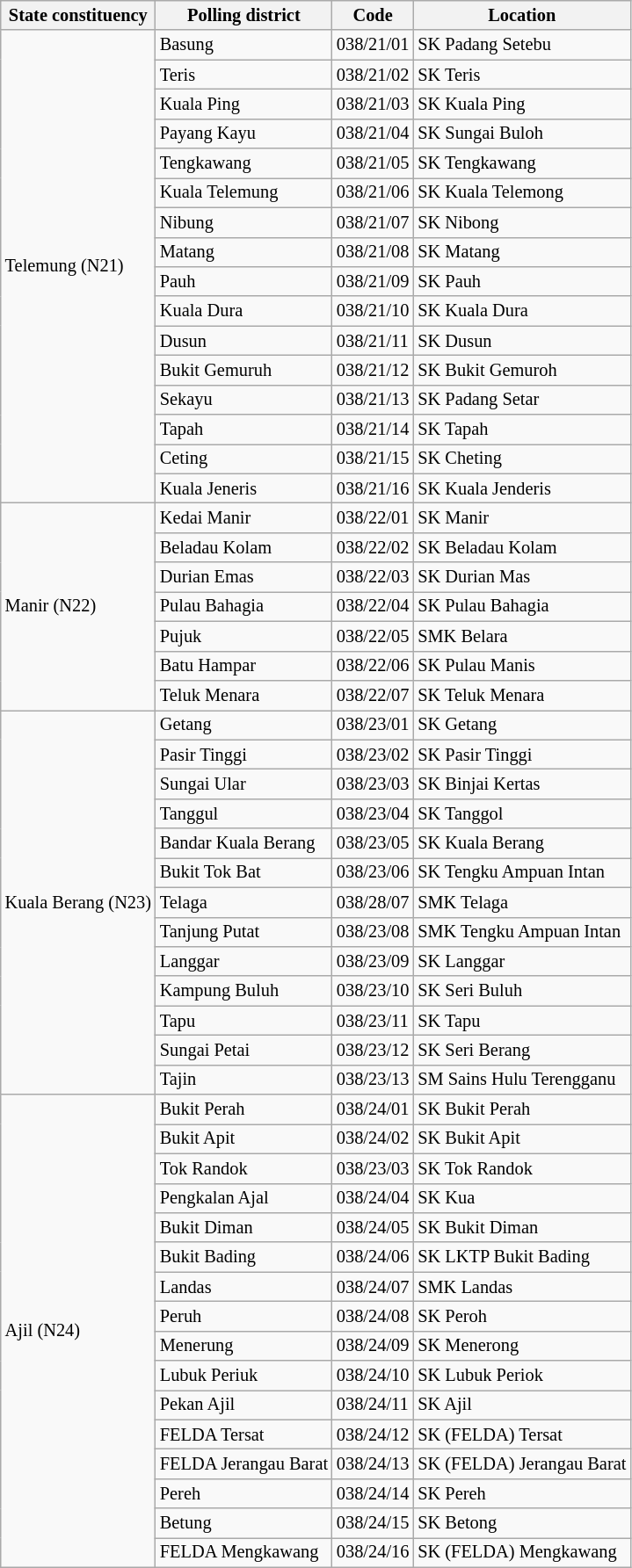<table class="wikitable sortable mw-collapsible" style="white-space:nowrap;font-size:85%">
<tr>
<th>State constituency</th>
<th>Polling district</th>
<th>Code</th>
<th>Location</th>
</tr>
<tr>
<td rowspan="16">Telemung (N21)</td>
<td>Basung</td>
<td>038/21/01</td>
<td>SK Padang Setebu</td>
</tr>
<tr>
<td>Teris</td>
<td>038/21/02</td>
<td>SK Teris</td>
</tr>
<tr>
<td>Kuala Ping</td>
<td>038/21/03</td>
<td>SK Kuala Ping</td>
</tr>
<tr>
<td>Payang Kayu</td>
<td>038/21/04</td>
<td>SK Sungai Buloh</td>
</tr>
<tr>
<td>Tengkawang</td>
<td>038/21/05</td>
<td>SK Tengkawang</td>
</tr>
<tr>
<td>Kuala Telemung</td>
<td>038/21/06</td>
<td>SK Kuala Telemong</td>
</tr>
<tr>
<td>Nibung</td>
<td>038/21/07</td>
<td>SK Nibong</td>
</tr>
<tr>
<td>Matang</td>
<td>038/21/08</td>
<td>SK Matang</td>
</tr>
<tr>
<td>Pauh</td>
<td>038/21/09</td>
<td>SK Pauh</td>
</tr>
<tr>
<td>Kuala Dura</td>
<td>038/21/10</td>
<td>SK Kuala Dura</td>
</tr>
<tr>
<td>Dusun</td>
<td>038/21/11</td>
<td>SK Dusun</td>
</tr>
<tr>
<td>Bukit Gemuruh</td>
<td>038/21/12</td>
<td>SK Bukit Gemuroh</td>
</tr>
<tr>
<td>Sekayu</td>
<td>038/21/13</td>
<td>SK Padang Setar</td>
</tr>
<tr>
<td>Tapah</td>
<td>038/21/14</td>
<td>SK Tapah</td>
</tr>
<tr>
<td>Ceting</td>
<td>038/21/15</td>
<td>SK Cheting</td>
</tr>
<tr>
<td>Kuala Jeneris</td>
<td>038/21/16</td>
<td>SK Kuala Jenderis</td>
</tr>
<tr>
<td rowspan="7">Manir (N22)</td>
<td>Kedai Manir</td>
<td>038/22/01</td>
<td>SK Manir</td>
</tr>
<tr>
<td>Beladau Kolam</td>
<td>038/22/02</td>
<td>SK Beladau Kolam</td>
</tr>
<tr>
<td>Durian Emas</td>
<td>038/22/03</td>
<td>SK Durian Mas</td>
</tr>
<tr>
<td>Pulau Bahagia</td>
<td>038/22/04</td>
<td>SK Pulau Bahagia</td>
</tr>
<tr>
<td>Pujuk</td>
<td>038/22/05</td>
<td>SMK Belara</td>
</tr>
<tr>
<td>Batu Hampar</td>
<td>038/22/06</td>
<td>SK Pulau Manis</td>
</tr>
<tr>
<td>Teluk Menara</td>
<td>038/22/07</td>
<td>SK Teluk Menara</td>
</tr>
<tr>
<td rowspan="13">Kuala Berang (N23)</td>
<td>Getang</td>
<td>038/23/01</td>
<td>SK Getang</td>
</tr>
<tr>
<td>Pasir Tinggi</td>
<td>038/23/02</td>
<td>SK Pasir Tinggi</td>
</tr>
<tr>
<td>Sungai Ular</td>
<td>038/23/03</td>
<td>SK Binjai Kertas</td>
</tr>
<tr>
<td>Tanggul</td>
<td>038/23/04</td>
<td>SK Tanggol</td>
</tr>
<tr>
<td>Bandar Kuala Berang</td>
<td>038/23/05</td>
<td>SK Kuala Berang</td>
</tr>
<tr>
<td>Bukit Tok Bat</td>
<td>038/23/06</td>
<td>SK Tengku Ampuan Intan</td>
</tr>
<tr>
<td>Telaga</td>
<td>038/28/07</td>
<td>SMK Telaga</td>
</tr>
<tr>
<td>Tanjung Putat</td>
<td>038/23/08</td>
<td>SMK Tengku Ampuan Intan</td>
</tr>
<tr>
<td>Langgar</td>
<td>038/23/09</td>
<td>SK Langgar</td>
</tr>
<tr>
<td>Kampung Buluh</td>
<td>038/23/10</td>
<td>SK Seri Buluh</td>
</tr>
<tr>
<td>Tapu</td>
<td>038/23/11</td>
<td>SK Tapu</td>
</tr>
<tr>
<td>Sungai Petai</td>
<td>038/23/12</td>
<td>SK Seri Berang</td>
</tr>
<tr>
<td>Tajin</td>
<td>038/23/13</td>
<td>SM Sains Hulu Terengganu</td>
</tr>
<tr>
<td rowspan="16">Ajil (N24)</td>
<td>Bukit Perah</td>
<td>038/24/01</td>
<td>SK Bukit Perah</td>
</tr>
<tr>
<td>Bukit Apit</td>
<td>038/24/02</td>
<td>SK Bukit Apit</td>
</tr>
<tr>
<td>Tok Randok</td>
<td>038/23/03</td>
<td>SK Tok Randok</td>
</tr>
<tr>
<td>Pengkalan Ajal</td>
<td>038/24/04</td>
<td>SK Kua</td>
</tr>
<tr>
<td>Bukit Diman</td>
<td>038/24/05</td>
<td>SK Bukit Diman</td>
</tr>
<tr>
<td>Bukit Bading</td>
<td>038/24/06</td>
<td>SK LKTP Bukit Bading</td>
</tr>
<tr>
<td>Landas</td>
<td>038/24/07</td>
<td>SMK Landas</td>
</tr>
<tr>
<td>Peruh</td>
<td>038/24/08</td>
<td>SK Peroh</td>
</tr>
<tr>
<td>Menerung</td>
<td>038/24/09</td>
<td>SK Menerong</td>
</tr>
<tr>
<td>Lubuk Periuk</td>
<td>038/24/10</td>
<td>SK Lubuk Periok</td>
</tr>
<tr>
<td>Pekan Ajil</td>
<td>038/24/11</td>
<td>SK Ajil</td>
</tr>
<tr>
<td>FELDA Tersat</td>
<td>038/24/12</td>
<td>SK (FELDA) Tersat</td>
</tr>
<tr>
<td>FELDA Jerangau Barat</td>
<td>038/24/13</td>
<td>SK (FELDA) Jerangau Barat</td>
</tr>
<tr>
<td>Pereh</td>
<td>038/24/14</td>
<td>SK Pereh</td>
</tr>
<tr>
<td>Betung</td>
<td>038/24/15</td>
<td>SK Betong</td>
</tr>
<tr>
<td>FELDA Mengkawang</td>
<td>038/24/16</td>
<td>SK (FELDA) Mengkawang</td>
</tr>
</table>
